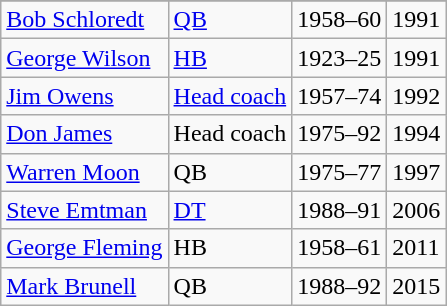<table class="wikitable">
<tr>
</tr>
<tr>
<td><a href='#'>Bob Schloredt</a></td>
<td><a href='#'>QB</a></td>
<td>1958–60</td>
<td>1991</td>
</tr>
<tr>
<td><a href='#'>George Wilson</a></td>
<td><a href='#'>HB</a></td>
<td>1923–25</td>
<td>1991</td>
</tr>
<tr>
<td><a href='#'>Jim Owens</a></td>
<td><a href='#'>Head coach</a></td>
<td>1957–74</td>
<td>1992</td>
</tr>
<tr>
<td><a href='#'>Don James</a></td>
<td>Head coach</td>
<td>1975–92</td>
<td>1994</td>
</tr>
<tr>
<td><a href='#'>Warren Moon</a></td>
<td>QB</td>
<td>1975–77</td>
<td>1997</td>
</tr>
<tr>
<td><a href='#'>Steve Emtman</a></td>
<td><a href='#'>DT</a></td>
<td>1988–91</td>
<td>2006</td>
</tr>
<tr>
<td><a href='#'>George Fleming</a></td>
<td>HB</td>
<td>1958–61</td>
<td>2011</td>
</tr>
<tr>
<td><a href='#'>Mark Brunell</a></td>
<td>QB</td>
<td>1988–92</td>
<td>2015</td>
</tr>
</table>
